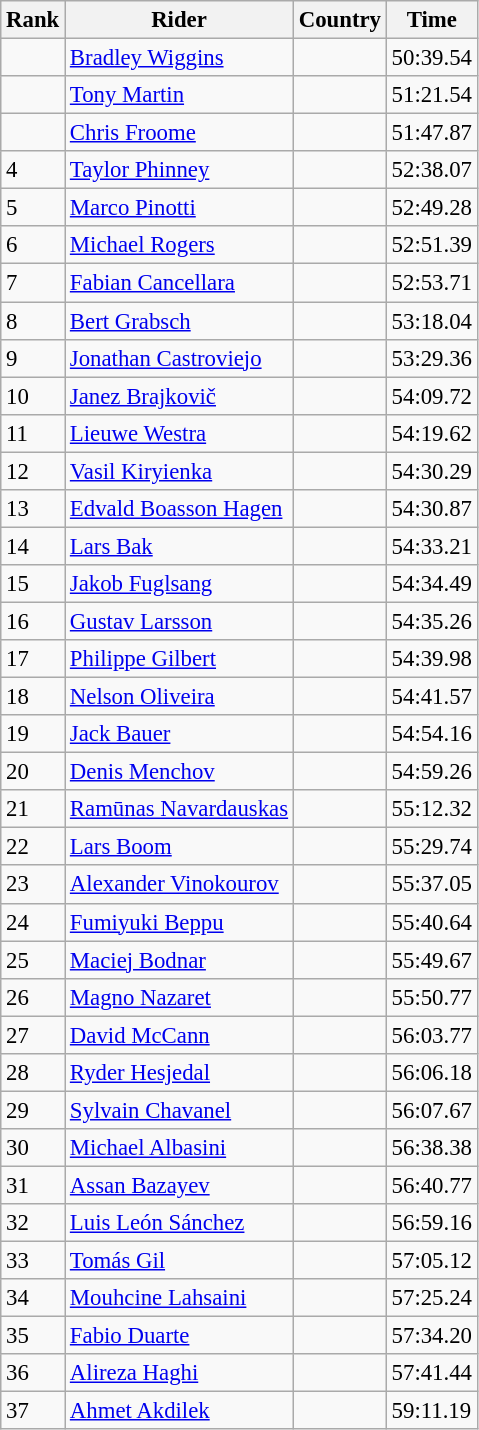<table class="wikitable sortable" style="font-size:95%" style="width:35em;">
<tr>
<th>Rank</th>
<th>Rider</th>
<th>Country</th>
<th>Time</th>
</tr>
<tr>
<td></td>
<td align=left><a href='#'>Bradley Wiggins</a></td>
<td></td>
<td>50:39.54</td>
</tr>
<tr>
<td></td>
<td align=left><a href='#'>Tony Martin</a></td>
<td></td>
<td>51:21.54</td>
</tr>
<tr>
<td></td>
<td align=left><a href='#'>Chris Froome</a></td>
<td></td>
<td>51:47.87</td>
</tr>
<tr>
<td>4</td>
<td align=left><a href='#'>Taylor Phinney</a></td>
<td></td>
<td>52:38.07</td>
</tr>
<tr>
<td>5</td>
<td align=left><a href='#'>Marco Pinotti</a></td>
<td></td>
<td>52:49.28</td>
</tr>
<tr>
<td>6</td>
<td align=left><a href='#'>Michael Rogers</a></td>
<td></td>
<td>52:51.39</td>
</tr>
<tr>
<td>7</td>
<td align=left><a href='#'>Fabian Cancellara</a></td>
<td></td>
<td>52:53.71</td>
</tr>
<tr>
<td>8</td>
<td align=left><a href='#'>Bert Grabsch</a></td>
<td></td>
<td>53:18.04</td>
</tr>
<tr>
<td>9</td>
<td align=left><a href='#'>Jonathan Castroviejo</a></td>
<td></td>
<td>53:29.36</td>
</tr>
<tr>
<td>10</td>
<td align=left><a href='#'>Janez Brajkovič</a></td>
<td></td>
<td>54:09.72</td>
</tr>
<tr>
<td>11</td>
<td align=left><a href='#'>Lieuwe Westra</a></td>
<td></td>
<td>54:19.62</td>
</tr>
<tr>
<td>12</td>
<td align=left><a href='#'>Vasil Kiryienka</a></td>
<td></td>
<td>54:30.29</td>
</tr>
<tr>
<td>13</td>
<td align=left><a href='#'>Edvald Boasson Hagen</a></td>
<td></td>
<td>54:30.87</td>
</tr>
<tr>
<td>14</td>
<td align=left><a href='#'>Lars Bak</a></td>
<td></td>
<td>54:33.21</td>
</tr>
<tr>
<td>15</td>
<td align=left><a href='#'>Jakob Fuglsang</a></td>
<td></td>
<td>54:34.49</td>
</tr>
<tr>
<td>16</td>
<td align=left><a href='#'>Gustav Larsson</a></td>
<td></td>
<td>54:35.26</td>
</tr>
<tr>
<td>17</td>
<td align=left><a href='#'>Philippe Gilbert</a></td>
<td></td>
<td>54:39.98</td>
</tr>
<tr>
<td>18</td>
<td align=left><a href='#'>Nelson Oliveira</a></td>
<td></td>
<td>54:41.57</td>
</tr>
<tr>
<td>19</td>
<td align=left><a href='#'>Jack Bauer</a></td>
<td></td>
<td>54:54.16</td>
</tr>
<tr>
<td>20</td>
<td align=left><a href='#'>Denis Menchov</a></td>
<td></td>
<td>54:59.26</td>
</tr>
<tr>
<td>21</td>
<td align=left><a href='#'>Ramūnas Navardauskas</a></td>
<td></td>
<td>55:12.32</td>
</tr>
<tr>
<td>22</td>
<td align=left><a href='#'>Lars Boom</a></td>
<td></td>
<td>55:29.74</td>
</tr>
<tr>
<td>23</td>
<td align=left><a href='#'>Alexander Vinokourov</a></td>
<td></td>
<td>55:37.05</td>
</tr>
<tr>
<td>24</td>
<td align=left><a href='#'>Fumiyuki Beppu</a></td>
<td></td>
<td>55:40.64</td>
</tr>
<tr>
<td>25</td>
<td align=left><a href='#'>Maciej Bodnar</a></td>
<td></td>
<td>55:49.67</td>
</tr>
<tr>
<td>26</td>
<td align=left><a href='#'>Magno Nazaret</a></td>
<td></td>
<td>55:50.77</td>
</tr>
<tr>
<td>27</td>
<td align=left><a href='#'>David McCann</a></td>
<td></td>
<td>56:03.77</td>
</tr>
<tr>
<td>28</td>
<td align=left><a href='#'>Ryder Hesjedal</a></td>
<td></td>
<td>56:06.18</td>
</tr>
<tr>
<td>29</td>
<td align=left><a href='#'>Sylvain Chavanel</a></td>
<td></td>
<td>56:07.67</td>
</tr>
<tr>
<td>30</td>
<td align=left><a href='#'>Michael Albasini</a></td>
<td></td>
<td>56:38.38</td>
</tr>
<tr>
<td>31</td>
<td align=left><a href='#'>Assan Bazayev</a></td>
<td></td>
<td>56:40.77</td>
</tr>
<tr>
<td>32</td>
<td align=left><a href='#'>Luis León Sánchez</a></td>
<td></td>
<td>56:59.16</td>
</tr>
<tr>
<td>33</td>
<td align=left><a href='#'>Tomás Gil</a></td>
<td></td>
<td>57:05.12</td>
</tr>
<tr>
<td>34</td>
<td align=left><a href='#'>Mouhcine Lahsaini</a></td>
<td></td>
<td>57:25.24</td>
</tr>
<tr>
<td>35</td>
<td align=left><a href='#'>Fabio Duarte</a></td>
<td></td>
<td>57:34.20</td>
</tr>
<tr>
<td>36</td>
<td align=left><a href='#'>Alireza Haghi</a></td>
<td></td>
<td>57:41.44</td>
</tr>
<tr>
<td>37</td>
<td align=left><a href='#'>Ahmet Akdilek</a></td>
<td></td>
<td>59:11.19</td>
</tr>
</table>
